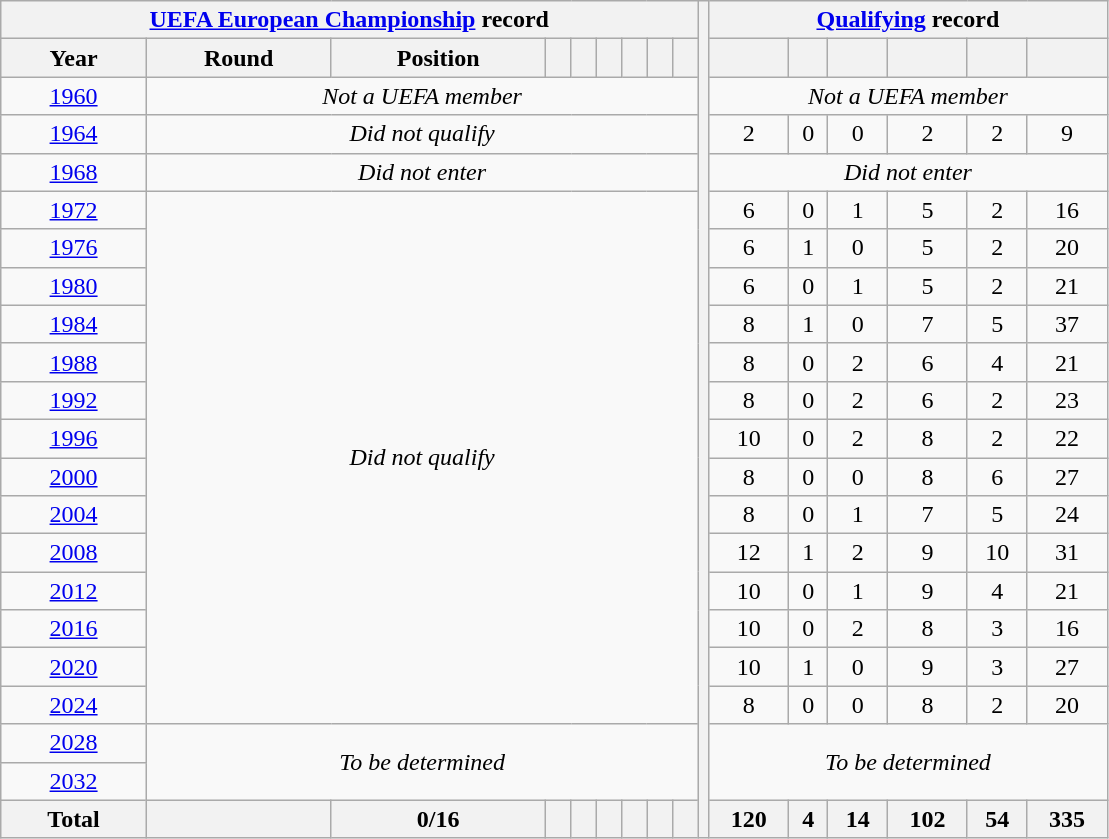<table class="wikitable" style="text-align: center;">
<tr>
<th colspan="9"><a href='#'>UEFA European Championship</a> record</th>
<th rowspan="22" style="width:1%"></th>
<th colspan="6"><a href='#'>Qualifying</a> record</th>
</tr>
<tr>
<th>Year</th>
<th>Round</th>
<th>Position</th>
<th></th>
<th></th>
<th></th>
<th></th>
<th></th>
<th></th>
<th></th>
<th></th>
<th></th>
<th></th>
<th></th>
<th></th>
</tr>
<tr>
<td> <a href='#'>1960</a></td>
<td colspan=8><em>Not a UEFA member</em></td>
<td colspan=6><em>Not a UEFA member</em></td>
</tr>
<tr>
<td> <a href='#'>1964</a></td>
<td colspan=8><em>Did not qualify</em></td>
<td>2</td>
<td>0</td>
<td>0</td>
<td>2</td>
<td>2</td>
<td>9</td>
</tr>
<tr>
<td> <a href='#'>1968</a></td>
<td colspan=8><em>Did not enter</em></td>
<td colspan=6><em>Did not enter</em></td>
</tr>
<tr>
<td> <a href='#'>1972</a></td>
<td colspan=8 rowspan=14><em>Did not qualify</em></td>
<td>6</td>
<td>0</td>
<td>1</td>
<td>5</td>
<td>2</td>
<td>16</td>
</tr>
<tr>
<td> <a href='#'>1976</a></td>
<td>6</td>
<td>1</td>
<td>0</td>
<td>5</td>
<td>2</td>
<td>20</td>
</tr>
<tr>
<td> <a href='#'>1980</a></td>
<td>6</td>
<td>0</td>
<td>1</td>
<td>5</td>
<td>2</td>
<td>21</td>
</tr>
<tr>
<td> <a href='#'>1984</a></td>
<td>8</td>
<td>1</td>
<td>0</td>
<td>7</td>
<td>5</td>
<td>37</td>
</tr>
<tr>
<td> <a href='#'>1988</a></td>
<td>8</td>
<td>0</td>
<td>2</td>
<td>6</td>
<td>4</td>
<td>21</td>
</tr>
<tr>
<td> <a href='#'>1992</a></td>
<td>8</td>
<td>0</td>
<td>2</td>
<td>6</td>
<td>2</td>
<td>23</td>
</tr>
<tr>
<td> <a href='#'>1996</a></td>
<td>10</td>
<td>0</td>
<td>2</td>
<td>8</td>
<td>2</td>
<td>22</td>
</tr>
<tr>
<td>  <a href='#'>2000</a></td>
<td>8</td>
<td>0</td>
<td>0</td>
<td>8</td>
<td>6</td>
<td>27</td>
</tr>
<tr>
<td> <a href='#'>2004</a></td>
<td>8</td>
<td>0</td>
<td>1</td>
<td>7</td>
<td>5</td>
<td>24</td>
</tr>
<tr>
<td>  <a href='#'>2008</a></td>
<td>12</td>
<td>1</td>
<td>2</td>
<td>9</td>
<td>10</td>
<td>31</td>
</tr>
<tr>
<td>  <a href='#'>2012</a></td>
<td>10</td>
<td>0</td>
<td>1</td>
<td>9</td>
<td>4</td>
<td>21</td>
</tr>
<tr>
<td> <a href='#'>2016</a></td>
<td>10</td>
<td>0</td>
<td>2</td>
<td>8</td>
<td>3</td>
<td>16</td>
</tr>
<tr>
<td> <a href='#'>2020</a></td>
<td>10</td>
<td>1</td>
<td>0</td>
<td>9</td>
<td>3</td>
<td>27</td>
</tr>
<tr>
<td> <a href='#'>2024</a></td>
<td>8</td>
<td>0</td>
<td>0</td>
<td>8</td>
<td>2</td>
<td>20</td>
</tr>
<tr>
<td>  <a href='#'>2028</a></td>
<td colspan=8 rowspan=2><em>To be determined</em></td>
<td colspan=6 rowspan=2><em>To be determined</em></td>
</tr>
<tr>
<td>  <a href='#'>2032</a></td>
</tr>
<tr>
<th>Total</th>
<th></th>
<th>0/16</th>
<th></th>
<th></th>
<th></th>
<th></th>
<th></th>
<th></th>
<th>120</th>
<th>4</th>
<th>14</th>
<th>102</th>
<th>54</th>
<th>335</th>
</tr>
</table>
